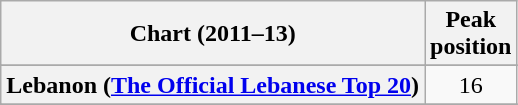<table class="wikitable sortable plainrowheaders" style="text-align:center">
<tr>
<th scope="col">Chart (2011–13)</th>
<th scope="col">Peak<br>position</th>
</tr>
<tr>
</tr>
<tr>
</tr>
<tr>
</tr>
<tr>
</tr>
<tr>
</tr>
<tr>
</tr>
<tr>
</tr>
<tr>
</tr>
<tr>
</tr>
<tr>
</tr>
<tr>
</tr>
<tr>
</tr>
<tr>
</tr>
<tr>
</tr>
<tr>
<th scope="row">Lebanon (<a href='#'>The Official Lebanese Top 20</a>)</th>
<td>16</td>
</tr>
<tr>
</tr>
<tr>
</tr>
<tr>
</tr>
<tr>
</tr>
<tr>
</tr>
<tr>
</tr>
<tr>
</tr>
<tr>
</tr>
<tr>
</tr>
<tr>
</tr>
<tr>
</tr>
</table>
